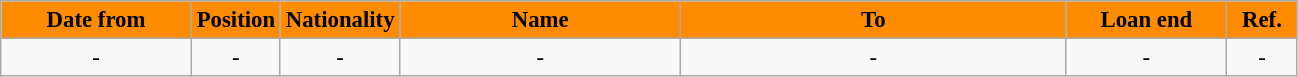<table class="wikitable"  style="text-align:center; font-size:95%; ">
<tr>
<th style="background:#FF8C00; width:120px;">Date from</th>
<th style="background:#FF8C00; width:50px;">Position</th>
<th style="background:#FF8C00; width:50px;">Nationality</th>
<th style="background:#FF8C00; width:180px;">Name</th>
<th style="background:#FF8C00; width:250px;">To</th>
<th style="background:#FF8C00; width:100px;">Loan end</th>
<th style="background:#FF8C00; width:40px;">Ref.</th>
</tr>
<tr>
<td>-</td>
<td>-</td>
<td>-</td>
<td>-</td>
<td>-</td>
<td>-</td>
<td>-</td>
</tr>
</table>
